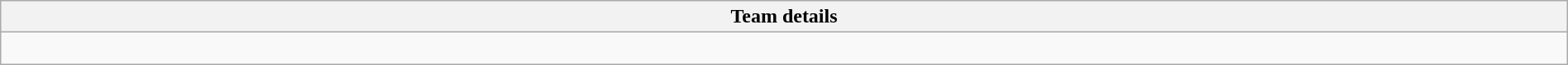<table class="wikitable collapsible collapsed" style="width:100%">
<tr>
<th>Team details</th>
</tr>
<tr>
<td><br></td>
</tr>
</table>
